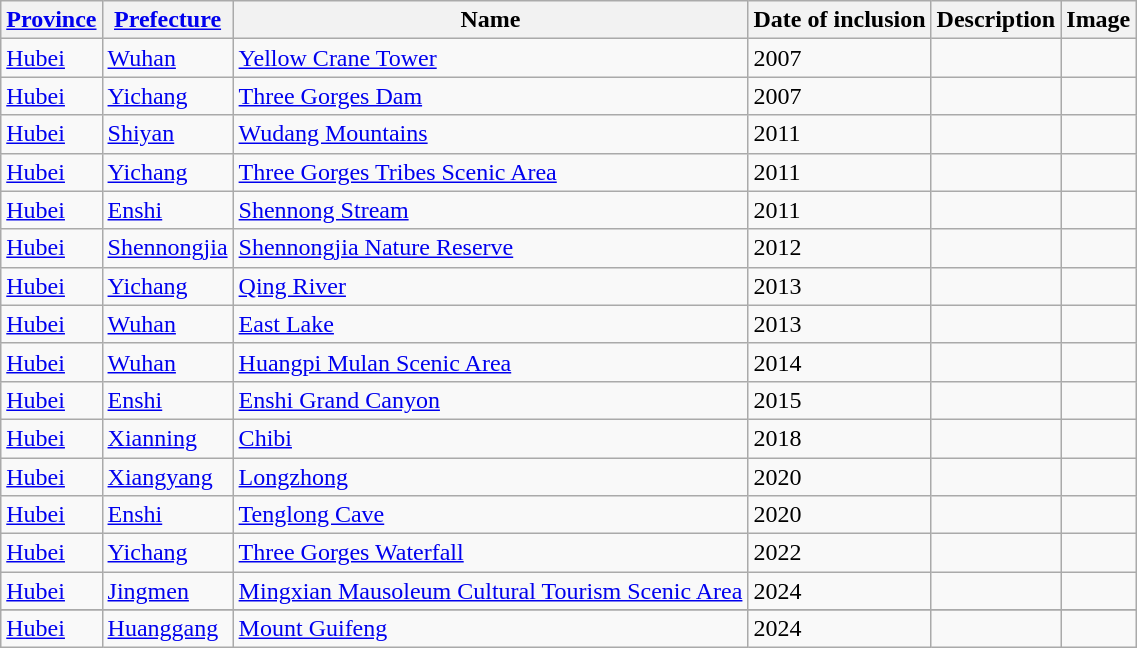<table class="wikitable sortable" style="text-align:left;">
<tr>
<th scope="col"><a href='#'>Province</a></th>
<th scope="col"><a href='#'>Prefecture</a></th>
<th scope="col">Name</th>
<th scope="col">Date of inclusion</th>
<th scope="col">Description</th>
<th scope="col">Image</th>
</tr>
<tr>
<td><a href='#'>Hubei</a></td>
<td><a href='#'>Wuhan</a></td>
<td><a href='#'>Yellow Crane Tower</a></td>
<td>2007</td>
<td></td>
<td></td>
</tr>
<tr>
<td><a href='#'>Hubei</a></td>
<td><a href='#'>Yichang</a></td>
<td><a href='#'>Three Gorges Dam</a></td>
<td>2007</td>
<td></td>
<td></td>
</tr>
<tr>
<td><a href='#'>Hubei</a></td>
<td><a href='#'>Shiyan</a></td>
<td><a href='#'>Wudang Mountains</a></td>
<td>2011</td>
<td></td>
<td></td>
</tr>
<tr>
<td><a href='#'>Hubei</a></td>
<td><a href='#'>Yichang</a></td>
<td><a href='#'>Three Gorges Tribes Scenic Area</a></td>
<td>2011</td>
<td></td>
<td></td>
</tr>
<tr>
<td><a href='#'>Hubei</a></td>
<td><a href='#'>Enshi</a></td>
<td><a href='#'>Shennong Stream</a></td>
<td>2011</td>
<td></td>
<td></td>
</tr>
<tr>
<td><a href='#'>Hubei</a></td>
<td><a href='#'>Shennongjia</a></td>
<td><a href='#'>Shennongjia Nature Reserve</a></td>
<td>2012</td>
<td></td>
<td></td>
</tr>
<tr>
<td><a href='#'>Hubei</a></td>
<td><a href='#'>Yichang</a></td>
<td><a href='#'>Qing River</a></td>
<td>2013</td>
<td></td>
<td></td>
</tr>
<tr>
<td><a href='#'>Hubei</a></td>
<td><a href='#'>Wuhan</a></td>
<td><a href='#'>East Lake</a></td>
<td>2013</td>
<td></td>
<td></td>
</tr>
<tr>
<td><a href='#'>Hubei</a></td>
<td><a href='#'>Wuhan</a></td>
<td><a href='#'>Huangpi Mulan Scenic Area</a></td>
<td>2014</td>
<td></td>
<td></td>
</tr>
<tr>
<td><a href='#'>Hubei</a></td>
<td><a href='#'>Enshi</a></td>
<td><a href='#'>Enshi Grand Canyon</a></td>
<td>2015</td>
<td></td>
<td></td>
</tr>
<tr>
<td><a href='#'>Hubei</a></td>
<td><a href='#'>Xianning</a></td>
<td><a href='#'>Chibi</a></td>
<td>2018</td>
<td></td>
<td></td>
</tr>
<tr>
<td><a href='#'>Hubei</a></td>
<td><a href='#'>Xiangyang</a></td>
<td><a href='#'>Longzhong</a></td>
<td>2020</td>
<td></td>
<td></td>
</tr>
<tr>
<td><a href='#'>Hubei</a></td>
<td><a href='#'>Enshi</a></td>
<td><a href='#'>Tenglong Cave</a></td>
<td>2020</td>
<td></td>
<td></td>
</tr>
<tr>
<td><a href='#'>Hubei</a></td>
<td><a href='#'>Yichang</a></td>
<td><a href='#'>Three Gorges Waterfall</a></td>
<td>2022</td>
<td></td>
<td></td>
</tr>
<tr>
<td><a href='#'>Hubei</a></td>
<td><a href='#'>Jingmen</a></td>
<td><a href='#'>Mingxian Mausoleum Cultural Tourism Scenic Area</a></td>
<td>2024</td>
<td></td>
<td></td>
</tr>
<tr>
</tr>
<tr>
<td><a href='#'>Hubei</a></td>
<td><a href='#'>Huanggang</a></td>
<td><a href='#'>Mount Guifeng</a></td>
<td>2024</td>
<td></td>
<td></td>
</tr>
</table>
